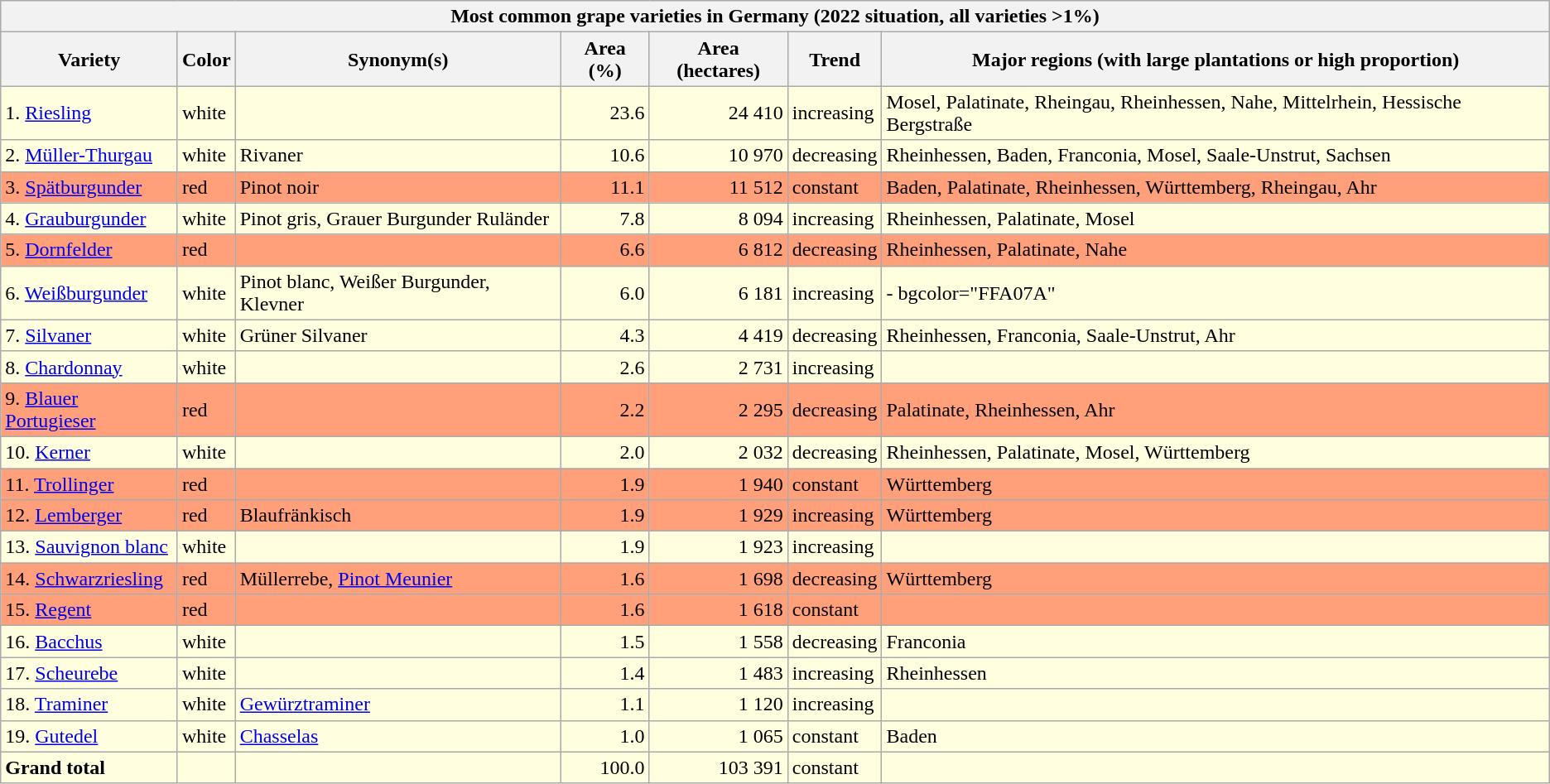<table class="wikitable">
<tr>
<th colspan="7">Most common grape varieties in Germany (2022 situation, all varieties >1%)</th>
</tr>
<tr bgcolor="lightgrey">
<th>Variety</th>
<th>Color</th>
<th>Synonym(s)</th>
<th>Area (%)</th>
<th>Area (hectares)</th>
<th>Trend</th>
<th>Major regions (with large plantations or high proportion)</th>
</tr>
<tr bgcolor="FFFFE0">
<td>1. <a href='#'>Riesling</a></td>
<td>white</td>
<td></td>
<td align="right">23.6</td>
<td align="right">24 410</td>
<td>increasing</td>
<td>Mosel, Palatinate, Rheingau, Rheinhessen, Nahe, Mittelrhein, Hessische Bergstraße</td>
</tr>
<tr bgcolor="FFFFE0">
<td>2. <a href='#'>Müller-Thurgau</a></td>
<td>white</td>
<td>Rivaner</td>
<td align="right">10.6</td>
<td align="right">10 970</td>
<td>decreasing</td>
<td>Rheinhessen, Baden, Franconia, Mosel, Saale-Unstrut, Sachsen</td>
</tr>
<tr bgcolor="FFA07A">
<td>3. <a href='#'>Spätburgunder</a></td>
<td>red</td>
<td>Pinot noir</td>
<td align="right">11.1</td>
<td align="right">11 512</td>
<td>constant</td>
<td>Baden, Palatinate, Rheinhessen, Württemberg, Rheingau, Ahr</td>
</tr>
<tr bgcolor="FFFFE0">
<td>4. <a href='#'>Grauburgunder</a></td>
<td>white</td>
<td>Pinot gris, Grauer Burgunder Ruländer</td>
<td align="right">7.8</td>
<td align="right">8 094</td>
<td>increasing</td>
<td>Rheinhessen, Palatinate, Mosel</td>
</tr>
<tr bgcolor="FFA07A">
<td>5. <a href='#'>Dornfelder</a></td>
<td>red</td>
<td></td>
<td align="right">6.6</td>
<td align="right">6 812</td>
<td>decreasing</td>
<td>Rheinhessen, Palatinate, Nahe</td>
</tr>
<tr bgcolor="FFFFE0">
<td>6. <a href='#'>Weißburgunder</a></td>
<td>white</td>
<td>Pinot blanc, Weißer Burgunder, Klevner</td>
<td align="right">6.0</td>
<td align="right">6 181</td>
<td>increasing</td>
<td Baden, Rheinhessen, Palatinate, Saale-Unstrut, Sachsen>- bgcolor="FFA07A"</td>
</tr>
<tr bgcolor="FFFFE0">
<td>7. <a href='#'>Silvaner</a></td>
<td>white</td>
<td>Grüner Silvaner</td>
<td align="right">4.3</td>
<td align="right">4 419</td>
<td>decreasing</td>
<td>Rheinhessen, Franconia, Saale-Unstrut, Ahr</td>
</tr>
<tr bgcolor="FFFFE0">
<td>8. <a href='#'>Chardonnay</a></td>
<td>white</td>
<td></td>
<td align="right">2.6</td>
<td align="right">2 731</td>
<td>increasing</td>
<td></td>
</tr>
<tr bgcolor="FFA07A">
<td>9. <a href='#'>Blauer Portugieser</a></td>
<td>red</td>
<td></td>
<td align="right">2.2</td>
<td align="right">2 295</td>
<td>decreasing</td>
<td>Palatinate, Rheinhessen, Ahr</td>
</tr>
<tr bgcolor="FFFFE0">
<td>10. <a href='#'>Kerner</a></td>
<td>white</td>
<td></td>
<td align="right">2.0</td>
<td align="right">2 032</td>
<td>decreasing</td>
<td>Rheinhessen, Palatinate, Mosel, Württemberg</td>
</tr>
<tr bgcolor="FFA07A">
<td>11. <a href='#'>Trollinger</a></td>
<td>red</td>
<td></td>
<td align="right">1.9</td>
<td align="right">1 940</td>
<td>constant</td>
<td>Württemberg</td>
</tr>
<tr bgcolor="FFA07A">
<td>12. <a href='#'>Lemberger</a></td>
<td>red</td>
<td>Blaufränkisch</td>
<td align="right">1.9</td>
<td align="right">1 929</td>
<td>increasing</td>
<td>Württemberg</td>
</tr>
<tr bgcolor="FFFFE0">
<td>13. <a href='#'>Sauvignon blanc</a></td>
<td>white</td>
<td></td>
<td align="right">1.9</td>
<td align="right">1 923</td>
<td>increasing</td>
<td></td>
</tr>
<tr bgcolor="FFA07A">
<td>14. <a href='#'>Schwarzriesling</a></td>
<td>red</td>
<td>Müllerrebe, <a href='#'>Pinot Meunier</a></td>
<td align="right">1.6</td>
<td align="right">1 698</td>
<td>decreasing</td>
<td>Württemberg</td>
</tr>
<tr bgcolor="FFA07A">
<td>15. <a href='#'>Regent</a></td>
<td>red</td>
<td></td>
<td align="right">1.6</td>
<td align="right">1 618</td>
<td>constant</td>
<td></td>
</tr>
<tr bgcolor="FFFFE0">
<td>16. <a href='#'>Bacchus</a></td>
<td>white</td>
<td></td>
<td align="right">1.5</td>
<td align="right">1 558</td>
<td>decreasing</td>
<td>Franconia</td>
</tr>
<tr bgcolor="FFFFE0">
<td>17. <a href='#'>Scheurebe</a></td>
<td>white</td>
<td></td>
<td align="right">1.4</td>
<td align="right">1 483</td>
<td>increasing</td>
<td>Rheinhessen</td>
</tr>
<tr bgcolor="FFFFE0">
<td>18. <a href='#'>Traminer</a></td>
<td>white</td>
<td><a href='#'>Gewürztraminer</a></td>
<td align="right">1.1</td>
<td align="right">1 120</td>
<td>increasing</td>
<td></td>
</tr>
<tr bgcolor="FFFFE0">
<td>19. <a href='#'>Gutedel</a></td>
<td>white</td>
<td><a href='#'>Chasselas</a></td>
<td align="right">1.0</td>
<td align="right">1 065</td>
<td>constant</td>
<td>Baden</td>
</tr>
<tr bgcolor="FFFFE0">
<td><strong>Grand total</strong></td>
<td></td>
<td></td>
<td align="right">100.0</td>
<td align="right">103 391</td>
<td>constant</td>
<td></td>
</tr>
</table>
